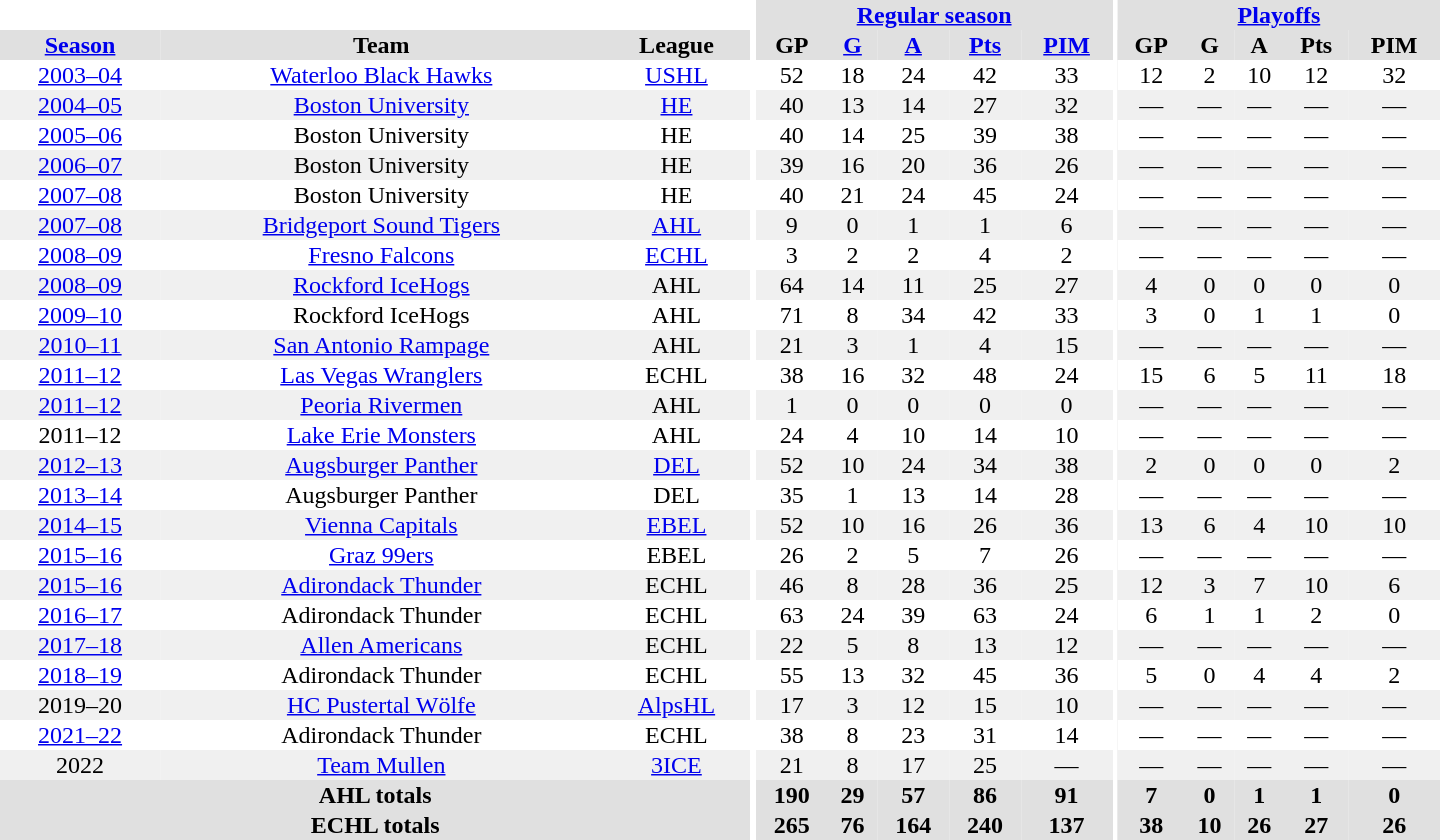<table border="0" cellpadding="1" cellspacing="0" style="text-align:center; width:60em">
<tr bgcolor="#e0e0e0">
<th colspan="3" bgcolor="#ffffff"></th>
<th rowspan="99" bgcolor="#ffffff"></th>
<th colspan="5"><a href='#'>Regular season</a></th>
<th rowspan="99" bgcolor="#ffffff"></th>
<th colspan="5"><a href='#'>Playoffs</a></th>
</tr>
<tr bgcolor="#e0e0e0">
<th><a href='#'>Season</a></th>
<th>Team</th>
<th>League</th>
<th>GP</th>
<th><a href='#'>G</a></th>
<th><a href='#'>A</a></th>
<th><a href='#'>Pts</a></th>
<th><a href='#'>PIM</a></th>
<th>GP</th>
<th>G</th>
<th>A</th>
<th>Pts</th>
<th>PIM</th>
</tr>
<tr ALIGN="center">
<td><a href='#'>2003–04</a></td>
<td><a href='#'>Waterloo Black Hawks</a></td>
<td><a href='#'>USHL</a></td>
<td>52</td>
<td>18</td>
<td>24</td>
<td>42</td>
<td>33</td>
<td>12</td>
<td>2</td>
<td>10</td>
<td>12</td>
<td>32</td>
</tr>
<tr ALIGN="center" bgcolor="#f0f0f0">
<td><a href='#'>2004–05</a></td>
<td><a href='#'>Boston University</a></td>
<td><a href='#'>HE</a></td>
<td>40</td>
<td>13</td>
<td>14</td>
<td>27</td>
<td>32</td>
<td>—</td>
<td>—</td>
<td>—</td>
<td>—</td>
<td>—</td>
</tr>
<tr ALIGN="center">
<td><a href='#'>2005–06</a></td>
<td>Boston University</td>
<td>HE</td>
<td>40</td>
<td>14</td>
<td>25</td>
<td>39</td>
<td>38</td>
<td>—</td>
<td>—</td>
<td>—</td>
<td>—</td>
<td>—</td>
</tr>
<tr ALIGN="center" bgcolor="#f0f0f0">
<td><a href='#'>2006–07</a></td>
<td>Boston University</td>
<td>HE</td>
<td>39</td>
<td>16</td>
<td>20</td>
<td>36</td>
<td>26</td>
<td>—</td>
<td>—</td>
<td>—</td>
<td>—</td>
<td>—</td>
</tr>
<tr ALIGN="center">
<td><a href='#'>2007–08</a></td>
<td>Boston University</td>
<td>HE</td>
<td>40</td>
<td>21</td>
<td>24</td>
<td>45</td>
<td>24</td>
<td>—</td>
<td>—</td>
<td>—</td>
<td>—</td>
<td>—</td>
</tr>
<tr ALIGN="center" bgcolor="#f0f0f0">
<td><a href='#'>2007–08</a></td>
<td><a href='#'>Bridgeport Sound Tigers</a></td>
<td><a href='#'>AHL</a></td>
<td>9</td>
<td>0</td>
<td>1</td>
<td>1</td>
<td>6</td>
<td>—</td>
<td>—</td>
<td>—</td>
<td>—</td>
<td>—</td>
</tr>
<tr ALIGN="center">
<td><a href='#'>2008–09</a></td>
<td><a href='#'>Fresno Falcons</a></td>
<td><a href='#'>ECHL</a></td>
<td>3</td>
<td>2</td>
<td>2</td>
<td>4</td>
<td>2</td>
<td>—</td>
<td>—</td>
<td>—</td>
<td>—</td>
<td>—</td>
</tr>
<tr ALIGN="center" bgcolor="#f0f0f0">
<td><a href='#'>2008–09</a></td>
<td><a href='#'>Rockford IceHogs</a></td>
<td>AHL</td>
<td>64</td>
<td>14</td>
<td>11</td>
<td>25</td>
<td>27</td>
<td>4</td>
<td>0</td>
<td>0</td>
<td>0</td>
<td>0</td>
</tr>
<tr ALIGN="center">
<td><a href='#'>2009–10</a></td>
<td>Rockford IceHogs</td>
<td>AHL</td>
<td>71</td>
<td>8</td>
<td>34</td>
<td>42</td>
<td>33</td>
<td>3</td>
<td>0</td>
<td>1</td>
<td>1</td>
<td>0</td>
</tr>
<tr ALIGN="center" bgcolor="#f0f0f0">
<td><a href='#'>2010–11</a></td>
<td><a href='#'>San Antonio Rampage</a></td>
<td>AHL</td>
<td>21</td>
<td>3</td>
<td>1</td>
<td>4</td>
<td>15</td>
<td>—</td>
<td>—</td>
<td>—</td>
<td>—</td>
<td>—</td>
</tr>
<tr ALIGN="center">
<td><a href='#'>2011–12</a></td>
<td><a href='#'>Las Vegas Wranglers</a></td>
<td>ECHL</td>
<td>38</td>
<td>16</td>
<td>32</td>
<td>48</td>
<td>24</td>
<td>15</td>
<td>6</td>
<td>5</td>
<td>11</td>
<td>18</td>
</tr>
<tr ALIGN="center" bgcolor="#f0f0f0">
<td><a href='#'>2011–12</a></td>
<td><a href='#'>Peoria Rivermen</a></td>
<td>AHL</td>
<td>1</td>
<td>0</td>
<td>0</td>
<td>0</td>
<td>0</td>
<td>—</td>
<td>—</td>
<td>—</td>
<td>—</td>
<td>—</td>
</tr>
<tr ALIGN="center">
<td>2011–12</td>
<td><a href='#'>Lake Erie Monsters</a></td>
<td>AHL</td>
<td>24</td>
<td>4</td>
<td>10</td>
<td>14</td>
<td>10</td>
<td>—</td>
<td>—</td>
<td>—</td>
<td>—</td>
<td>—</td>
</tr>
<tr ALIGN="center" bgcolor="#f0f0f0">
<td><a href='#'>2012–13</a></td>
<td><a href='#'>Augsburger Panther</a></td>
<td><a href='#'>DEL</a></td>
<td>52</td>
<td>10</td>
<td>24</td>
<td>34</td>
<td>38</td>
<td>2</td>
<td>0</td>
<td>0</td>
<td>0</td>
<td>2</td>
</tr>
<tr ALIGN="center">
<td><a href='#'>2013–14</a></td>
<td>Augsburger Panther</td>
<td>DEL</td>
<td>35</td>
<td>1</td>
<td>13</td>
<td>14</td>
<td>28</td>
<td>—</td>
<td>—</td>
<td>—</td>
<td>—</td>
<td>—</td>
</tr>
<tr bgcolor="#f0f0f0">
<td><a href='#'>2014–15</a></td>
<td><a href='#'>Vienna Capitals</a></td>
<td><a href='#'>EBEL</a></td>
<td>52</td>
<td>10</td>
<td>16</td>
<td>26</td>
<td>36</td>
<td>13</td>
<td>6</td>
<td>4</td>
<td>10</td>
<td>10</td>
</tr>
<tr>
<td><a href='#'>2015–16</a></td>
<td><a href='#'>Graz 99ers</a></td>
<td>EBEL</td>
<td>26</td>
<td>2</td>
<td>5</td>
<td>7</td>
<td>26</td>
<td>—</td>
<td>—</td>
<td>—</td>
<td>—</td>
<td>—</td>
</tr>
<tr bgcolor="#f0f0f0">
<td><a href='#'>2015–16</a></td>
<td><a href='#'>Adirondack Thunder</a></td>
<td>ECHL</td>
<td>46</td>
<td>8</td>
<td>28</td>
<td>36</td>
<td>25</td>
<td>12</td>
<td>3</td>
<td>7</td>
<td>10</td>
<td>6</td>
</tr>
<tr>
<td><a href='#'>2016–17</a></td>
<td>Adirondack Thunder</td>
<td>ECHL</td>
<td>63</td>
<td>24</td>
<td>39</td>
<td>63</td>
<td>24</td>
<td>6</td>
<td>1</td>
<td>1</td>
<td>2</td>
<td>0</td>
</tr>
<tr ALIGN="center" bgcolor="#f0f0f0">
<td><a href='#'>2017–18</a></td>
<td><a href='#'>Allen Americans</a></td>
<td>ECHL</td>
<td>22</td>
<td>5</td>
<td>8</td>
<td>13</td>
<td>12</td>
<td>—</td>
<td>—</td>
<td>—</td>
<td>—</td>
<td>—</td>
</tr>
<tr>
<td><a href='#'>2018–19</a></td>
<td>Adirondack Thunder</td>
<td>ECHL</td>
<td>55</td>
<td>13</td>
<td>32</td>
<td>45</td>
<td>36</td>
<td>5</td>
<td>0</td>
<td>4</td>
<td>4</td>
<td>2</td>
</tr>
<tr ALIGN="center" bgcolor="#f0f0f0">
<td>2019–20</td>
<td><a href='#'>HC Pustertal Wölfe</a></td>
<td><a href='#'>AlpsHL</a></td>
<td>17</td>
<td>3</td>
<td>12</td>
<td>15</td>
<td>10</td>
<td>—</td>
<td>—</td>
<td>—</td>
<td>—</td>
<td>—</td>
</tr>
<tr>
<td><a href='#'>2021–22</a></td>
<td>Adirondack Thunder</td>
<td>ECHL</td>
<td>38</td>
<td>8</td>
<td>23</td>
<td>31</td>
<td>14</td>
<td>—</td>
<td>—</td>
<td>—</td>
<td>—</td>
<td>—</td>
</tr>
<tr bgcolor="#f0f0f0">
<td>2022</td>
<td><a href='#'>Team Mullen</a></td>
<td><a href='#'>3ICE</a></td>
<td>21</td>
<td>8</td>
<td>17</td>
<td>25</td>
<td>—</td>
<td>—</td>
<td>—</td>
<td>—</td>
<td>—</td>
<td>—</td>
</tr>
<tr bgcolor="#e0e0e0">
<th colspan="3">AHL totals</th>
<th>190</th>
<th>29</th>
<th>57</th>
<th>86</th>
<th>91</th>
<th>7</th>
<th>0</th>
<th>1</th>
<th>1</th>
<th>0</th>
</tr>
<tr bgcolor="#e0e0e0">
<th colspan="3">ECHL totals</th>
<th>265</th>
<th>76</th>
<th>164</th>
<th>240</th>
<th>137</th>
<th>38</th>
<th>10</th>
<th>26</th>
<th>27</th>
<th>26</th>
</tr>
</table>
